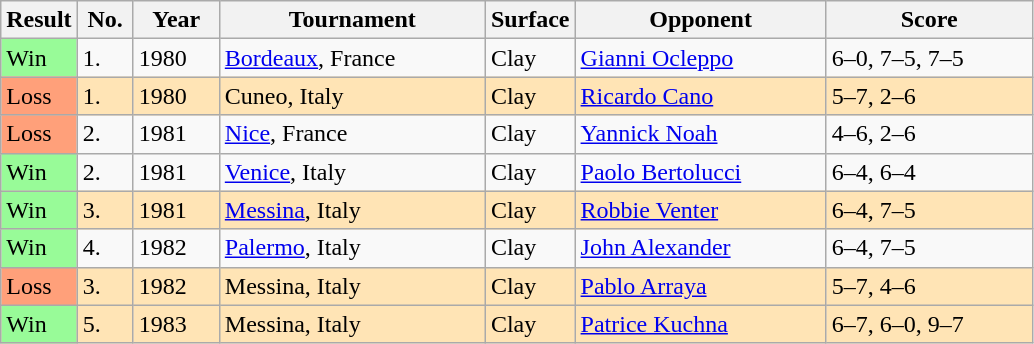<table class="sortable wikitable">
<tr>
<th style="width:40px">Result</th>
<th style="width:30px">No.</th>
<th style="width:50px">Year</th>
<th style="width:170px">Tournament</th>
<th style="width:50px">Surface</th>
<th style="width:160px">Opponent</th>
<th style="width:130px" class="unsortable">Score</th>
</tr>
<tr>
<td style="background:#98fb98;">Win</td>
<td>1.</td>
<td>1980</td>
<td><a href='#'>Bordeaux</a>, France</td>
<td>Clay</td>
<td> <a href='#'>Gianni Ocleppo</a></td>
<td>6–0, 7–5, 7–5</td>
</tr>
<tr bgcolor="moccasin">
<td style="background:#ffa07a;">Loss</td>
<td>1.</td>
<td>1980</td>
<td>Cuneo, Italy</td>
<td>Clay</td>
<td> <a href='#'>Ricardo Cano</a></td>
<td>5–7, 2–6</td>
</tr>
<tr>
<td style="background:#ffa07a;">Loss</td>
<td>2.</td>
<td>1981</td>
<td><a href='#'>Nice</a>, France</td>
<td>Clay</td>
<td> <a href='#'>Yannick Noah</a></td>
<td>4–6, 2–6</td>
</tr>
<tr>
<td style="background:#98fb98;">Win</td>
<td>2.</td>
<td>1981</td>
<td><a href='#'>Venice</a>, Italy</td>
<td>Clay</td>
<td> <a href='#'>Paolo Bertolucci</a></td>
<td>6–4, 6–4</td>
</tr>
<tr bgcolor="moccasin">
<td style="background:#98fb98;">Win</td>
<td>3.</td>
<td>1981</td>
<td><a href='#'>Messina</a>, Italy</td>
<td>Clay</td>
<td> <a href='#'>Robbie Venter</a></td>
<td>6–4, 7–5</td>
</tr>
<tr>
<td style="background:#98fb98;">Win</td>
<td>4.</td>
<td>1982</td>
<td><a href='#'>Palermo</a>, Italy</td>
<td>Clay</td>
<td> <a href='#'>John Alexander</a></td>
<td>6–4, 7–5</td>
</tr>
<tr bgcolor="moccasin">
<td style="background:#ffa07a;">Loss</td>
<td>3.</td>
<td>1982</td>
<td>Messina, Italy</td>
<td>Clay</td>
<td> <a href='#'>Pablo Arraya</a></td>
<td>5–7, 4–6</td>
</tr>
<tr bgcolor="moccasin">
<td style="background:#98fb98;">Win</td>
<td>5.</td>
<td>1983</td>
<td>Messina, Italy</td>
<td>Clay</td>
<td> <a href='#'>Patrice Kuchna</a></td>
<td>6–7, 6–0, 9–7</td>
</tr>
</table>
